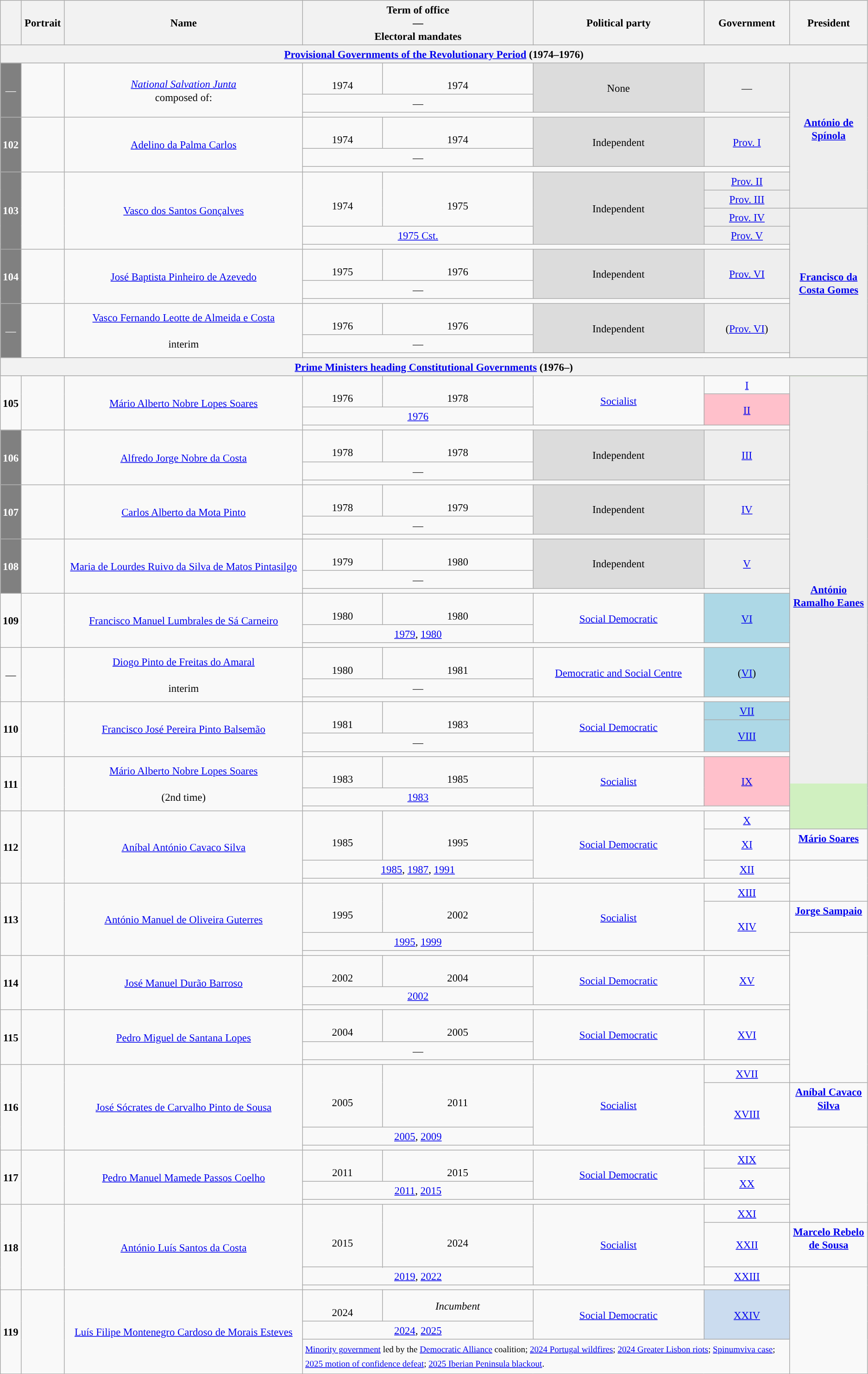<table class="wikitable" style="text-align:center; font-size:95%; width=100%; line-height:19px;">
<tr>
<th width=1%></th>
<th width=5%>Portrait</th>
<th width=28%>Name<br></th>
<th colspan="2" width=27%>Term of office<br>—<br>Electoral mandates</th>
<th width=20%>Political party</th>
<th width=10%>Government</th>
<th width=15%>President<br></th>
</tr>
<tr style="background:#cccccc">
<th colspan="8"><a href='#'>Provisional Governments of the Revolutionary Period</a> (1974–1976)</th>
</tr>
<tr>
<td rowspan="3" style="background:gray; color:white;">—</td>
<td rowspan="3"> </td>
<td rowspan="3" align="center"><em><a href='#'>National Salvation Junta</a></em><br>composed of:</td>
<td><br>1974</td>
<td><br>1974</td>
<td rowspan="2" bgcolor=#DCDCDC>None</td>
<td rowspan="2" bgcolor=#EEEEEE>—</td>
<td bgcolor=#EEEEEE rowspan="8" align=center><strong><a href='#'>António de Spínola</a></strong><br><br></td>
</tr>
<tr>
<td colspan="2" align="center">—</td>
</tr>
<tr>
<td colspan="4" align=left></td>
</tr>
<tr>
<td rowspan="3" style="background:gray; color:white;"><strong>102</strong></td>
<td rowspan="3"></td>
<td rowspan="3"><a href='#'>Adelino da Palma Carlos</a><br></td>
<td><br>1974</td>
<td><br>1974</td>
<td rowspan="2" bgcolor=#DCDCDC>Independent</td>
<td rowspan="2" bgcolor=#EEEEEE><a href='#'>Prov. I</a></td>
</tr>
<tr>
<td colspan="2" align="center">—</td>
</tr>
<tr>
<td colspan="4" align=left></td>
</tr>
<tr>
<td rowspan="6" style="background:gray; color:white;"><strong>103</strong></td>
<td rowspan="6"></td>
<td rowspan="6" align="center"><a href='#'>Vasco dos Santos Gonçalves</a><br></td>
<td rowspan="4"><br>1974</td>
<td rowspan="4"><br>1975</td>
<td rowspan="5" bgcolor=#DCDCDC>Independent</td>
<td bgcolor=#EEEEEE><a href='#'>Prov. II</a></td>
</tr>
<tr>
<td bgcolor=#EEEEEE><a href='#'>Prov. III</a></td>
</tr>
<tr>
<td bgcolor=#EEEEEE><a href='#'>Prov. IV</a></td>
<td bgcolor=#EEEEEE rowspan="10" align=center><strong><a href='#'>Francisco da Costa Gomes</a></strong><br> </td>
</tr>
<tr>
<td rowspan="2" bgcolor=#EEEEEE><a href='#'>Prov. V</a></td>
</tr>
<tr>
<td colspan="2" align="center"><a href='#'>1975 Cst.</a></td>
</tr>
<tr>
<td colspan="4" align=left></td>
</tr>
<tr>
<td rowspan="3" style="background:gray; color:white;"><strong>104</strong></td>
<td rowspan="3"></td>
<td rowspan="3" align="center"><a href='#'>José Baptista Pinheiro de Azevedo</a><br></td>
<td><br>1975</td>
<td><br>1976</td>
<td rowspan="2" bgcolor=#DCDCDC>Independent</td>
<td rowspan="2" bgcolor=#EEEEEE><a href='#'>Prov. VI</a></td>
</tr>
<tr>
<td colspan="2" align="center">—</td>
</tr>
<tr>
<td colspan="4" align=left></td>
</tr>
<tr>
<td rowspan="3" style="background:gray; color:white;">—</td>
<td rowspan="3"></td>
<td rowspan="3" align="center"><a href='#'>Vasco Fernando Leotte de Almeida e Costa</a><br><br>interim</td>
<td><br>1976</td>
<td><br>1976</td>
<td rowspan="2" bgcolor=#DCDCDC>Independent</td>
<td rowspan="2" bgcolor=#EEEEEE>(<a href='#'>Prov. VI</a>)</td>
</tr>
<tr>
<td colspan="2" align="center">—</td>
</tr>
<tr>
<td colspan="4" align=left></td>
</tr>
<tr style="background:#cccccc">
<th colspan="8"><a href='#'>Prime Ministers heading Constitutional Governments</a> (1976–<em></em>)</th>
</tr>
<tr>
<td rowspan="4" style="background:"><strong>105</strong></td>
<td rowspan="4"></td>
<td rowspan="4"><a href='#'>Mário Alberto Nobre Lopes Soares</a> <br></td>
<td rowspan="2"><br>1976</td>
<td rowspan="2"><br>1978</td>
<td rowspan="3" ><a href='#'>Socialist</a></td>
<td><a href='#'>I</a></td>
<td rowspan="27" align=center style="background: linear-gradient(#EEEEEE 90%, #D0F0C0 10%); color:black;"><strong><a href='#'>António Ramalho Eanes</a></strong><br> <br></td>
</tr>
<tr>
<td rowspan="2" bgcolor=pink><a href='#'>II</a></td>
</tr>
<tr>
<td colspan="2" align="center"><a href='#'>1976</a></td>
</tr>
<tr>
<td colspan="4" align=left></td>
</tr>
<tr>
<td rowspan="3" style="background:gray; color:white;"><strong>106</strong></td>
<td rowspan="3"></td>
<td rowspan="3"><a href='#'>Alfredo Jorge Nobre da Costa</a><br></td>
<td><br>1978</td>
<td><br>1978</td>
<td rowspan="2" bgcolor=#DCDCDC>Independent</td>
<td rowspan="2" bgcolor=#EEEEEE><a href='#'>III</a></td>
</tr>
<tr>
<td colspan="2" align="center">—</td>
</tr>
<tr>
<td colspan="4" align=left></td>
</tr>
<tr>
<td rowspan="3" style="background:gray; color:white;"><strong>107</strong></td>
<td rowspan="3"></td>
<td rowspan="3"><a href='#'>Carlos Alberto da Mota Pinto</a><br></td>
<td><br>1978</td>
<td><br>1979</td>
<td rowspan="2" bgcolor=#DCDCDC>Independent</td>
<td rowspan="2" bgcolor=#EEEEEE><a href='#'>IV</a></td>
</tr>
<tr>
<td colspan="2" align="center">—</td>
</tr>
<tr>
<td colspan="4" align=left></td>
</tr>
<tr>
<td rowspan="3" style="background:gray; color:white;"><strong>108</strong></td>
<td rowspan="3"></td>
<td rowspan="3"><a href='#'>Maria de Lourdes Ruivo da Silva de Matos Pintasilgo</a><br></td>
<td><br>1979</td>
<td><br>1980</td>
<td rowspan="2" bgcolor=#DCDCDC>Independent</td>
<td rowspan="2" bgcolor=#EEEEEE><a href='#'>V</a></td>
</tr>
<tr>
<td colspan="2" align="center">—</td>
</tr>
<tr>
<td colspan="4" align=left></td>
</tr>
<tr>
<td rowspan="3" style="background:"><strong>109</strong></td>
<td rowspan="3"></td>
<td rowspan="3"><a href='#'>Francisco Manuel Lumbrales de Sá Carneiro</a><br></td>
<td><br>1980</td>
<td><br>1980 </td>
<td rowspan="2" ><a href='#'>Social Democratic</a></td>
<td rowspan="2" bgcolor="lightblue"><a href='#'>VI</a></td>
</tr>
<tr>
<td colspan="2" align="center"><a href='#'>1979</a>, <a href='#'>1980</a></td>
</tr>
<tr>
<td colspan="4" align=left></td>
</tr>
<tr>
<td rowspan="3" style="background:">—</td>
<td rowspan="3"></td>
<td rowspan="3"><a href='#'>Diogo Pinto de Freitas do Amaral</a><br><br>interim</td>
<td><br>1980</td>
<td><br>1981</td>
<td rowspan="2" ><a href='#'>Democratic and Social Centre</a></td>
<td rowspan="2" bgcolor="lightblue">(<a href='#'>VI</a>)</td>
</tr>
<tr>
<td colspan="2" align="center">—</td>
</tr>
<tr>
<td colspan="4" align=left></td>
</tr>
<tr>
<td rowspan="4" style="background:"><strong>110</strong></td>
<td rowspan="4"></td>
<td rowspan="4"><a href='#'>Francisco José Pereira Pinto Balsemão</a><br></td>
<td rowspan="2"><br>1981</td>
<td rowspan="2"><br>1983</td>
<td rowspan="3" ><a href='#'>Social Democratic</a></td>
<td style="background:lightblue;"><a href='#'>VII</a></td>
</tr>
<tr>
<td rowspan="2"  style="background:lightblue;"><a href='#'>VIII</a></td>
</tr>
<tr>
<td colspan="2" align="center">—</td>
</tr>
<tr>
<td colspan="4" align=left></td>
</tr>
<tr>
<td rowspan="3" style="background:"><strong>111</strong></td>
<td rowspan="3"></td>
<td rowspan="3"><a href='#'>Mário Alberto Nobre Lopes Soares</a><br><br>(2nd time)</td>
<td><br>1983</td>
<td><br>1985</td>
<td rowspan="2" ><a href='#'>Socialist</a></td>
<td rowspan="2" bgcolor=pink><a href='#'>IX</a></td>
</tr>
<tr>
<td colspan="2" align="center"><a href='#'>1983</a></td>
</tr>
<tr>
<td colspan="4" align=left></td>
</tr>
<tr>
<td rowspan="5" style="background:"><strong>112</strong></td>
<td rowspan="5"></td>
<td rowspan="5"><a href='#'>Aníbal António Cavaco Silva</a><br></td>
<td rowspan="3"><br>1985</td>
<td rowspan="3"><br>1995</td>
<td rowspan="4" ><a href='#'>Social Democratic</a></td>
<td><a href='#'>X</a></td>
</tr>
<tr>
<td><a href='#'>XI</a></td>
<td><strong><a href='#'>Mário Soares</a></strong><br> <br></td>
</tr>
<tr>
<td rowspan="2" ><a href='#'>XII</a></td>
</tr>
<tr>
<td colspan="2" align="center"><a href='#'>1985</a>, <a href='#'>1987</a>, <a href='#'>1991</a></td>
</tr>
<tr>
<td colspan="4" align=left></td>
</tr>
<tr>
<td rowspan="4" style="background:"><strong>113</strong></td>
<td rowspan="4"></td>
<td rowspan="4"><a href='#'>António Manuel de Oliveira Guterres</a><br></td>
<td rowspan="2"><br>1995</td>
<td rowspan="2"><br>2002</td>
<td rowspan="3" ><a href='#'>Socialist</a></td>
<td><a href='#'>XIII</a></td>
</tr>
<tr>
<td rowspan="2"  ><a href='#'>XIV</a></td>
<td><strong><a href='#'>Jorge Sampaio</a></strong><br> <br></td>
</tr>
<tr>
<td colspan="2" align="center"><a href='#'>1995</a>, <a href='#'>1999</a></td>
</tr>
<tr>
<td colspan="4" align=left></td>
</tr>
<tr>
<td rowspan="3" style="background:"><strong>114</strong></td>
<td rowspan="3"></td>
<td rowspan="3"><a href='#'> José Manuel Durão Barroso</a><br></td>
<td><br>2002</td>
<td><br>2004</td>
<td rowspan="2" ><a href='#'>Social Democratic</a></td>
<td rowspan="2" ><a href='#'>XV</a></td>
</tr>
<tr>
<td colspan="2" align="center"><a href='#'>2002</a></td>
</tr>
<tr>
<td colspan="4" align=left></td>
</tr>
<tr>
<td rowspan="3" style="background:"><strong>115</strong></td>
<td rowspan="3"></td>
<td rowspan="3"><a href='#'>Pedro Miguel de Santana Lopes</a><br></td>
<td><br>2004</td>
<td><br>2005</td>
<td rowspan="2" ><a href='#'>Social Democratic</a></td>
<td rowspan="2" ><a href='#'>XVI</a></td>
</tr>
<tr>
<td colspan="2" align="center">—</td>
</tr>
<tr>
<td colspan="4" align=left></td>
</tr>
<tr>
<td rowspan="4" style="background:"><strong>116</strong></td>
<td rowspan="4"></td>
<td rowspan="4"><a href='#'>José Sócrates de Carvalho Pinto de Sousa</a><br></td>
<td rowspan="2"><br>2005</td>
<td rowspan="2"><br>2011</td>
<td rowspan="3" ><a href='#'>Socialist</a></td>
<td><a href='#'>XVII</a></td>
</tr>
<tr>
<td rowspan="2" ><a href='#'>XVIII</a></td>
<td><strong><a href='#'>Aníbal Cavaco Silva</a></strong><br> <br></td>
</tr>
<tr>
<td colspan="2" align="center"><a href='#'>2005</a>, <a href='#'>2009</a></td>
</tr>
<tr>
<td colspan="4" align=left></td>
</tr>
<tr>
<td rowspan="4" style="background:"><strong>117</strong></td>
<td rowspan="4"></td>
<td rowspan="4"><a href='#'>Pedro Manuel Mamede Passos Coelho</a><br></td>
<td rowspan="2"><br>2011</td>
<td rowspan="2"><br>2015</td>
<td rowspan="3" ><a href='#'>Social Democratic</a></td>
<td><a href='#'>XIX</a></td>
</tr>
<tr>
<td rowspan="2" ><a href='#'>XX</a></td>
</tr>
<tr>
<td colspan="2" align="center"><a href='#'>2011</a>, <a href='#'>2015</a></td>
</tr>
<tr>
<td colspan="4" align=left></td>
</tr>
<tr>
<td rowspan="5" style="background:"><strong>118</strong></td>
<td rowspan="5"></td>
<td rowspan="5"><a href='#'>António Luís Santos da Costa</a><br></td>
<td rowspan="3"><br>2015</td>
<td rowspan="3"><br>2024</td>
<td rowspan="4" ><a href='#'>Socialist</a></td>
<td><a href='#'>XXI</a></td>
</tr>
<tr>
<td><a href='#'>XXII</a></td>
<td><strong><a href='#'>Marcelo Rebelo de Sousa</a></strong><br><br></td>
</tr>
<tr>
<td rowspan="2" ><a href='#'>XXIII</a></td>
</tr>
<tr>
<td colspan="2" align="center"><a href='#'>2019</a>, <a href='#'>2022</a></td>
</tr>
<tr>
<td colspan="4" align=left></td>
</tr>
<tr>
<td rowspan="3" style="background:"><strong>119</strong></td>
<td rowspan="3"></td>
<td rowspan="3"><a href='#'>Luís Filipe Montenegro Cardoso de Morais Esteves</a><br></td>
<td><br>2024</td>
<td><em>Incumbent</em></td>
<td rowspan="2" ><a href='#'>Social Democratic</a></td>
<td rowspan="2" style="background:#CBDCEF"><a href='#'>XXIV</a></td>
</tr>
<tr>
<td colspan="2"><a href='#'>2024</a>, <a href='#'>2025</a></td>
</tr>
<tr>
<td colspan="4" align=left><small><a href='#'>Minority government</a> led by the <a href='#'>Democratic Alliance</a> coalition; <a href='#'>2024 Portugal wildfires</a>; <a href='#'>2024 Greater Lisbon riots</a>; <a href='#'>Spinumviva case</a>; <a href='#'>2025 motion of confidence defeat</a>; <a href='#'>2025 Iberian Peninsula blackout</a>.</small></td>
</tr>
</table>
